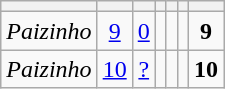<table class="wikitable" style="text-align:center;">
<tr>
<th></th>
<th></th>
<th></th>
<th></th>
<th></th>
<th></th>
<th></th>
</tr>
<tr>
<td><em>Paizinho</em></td>
<td><a href='#'>9</a></td>
<td><a href='#'>0</a></td>
<td></td>
<td></td>
<td></td>
<td><strong>9</strong></td>
</tr>
<tr>
<td><em>Paizinho</em></td>
<td><a href='#'>10</a></td>
<td><a href='#'>?</a></td>
<td></td>
<td></td>
<td></td>
<td><strong>10</strong></td>
</tr>
</table>
